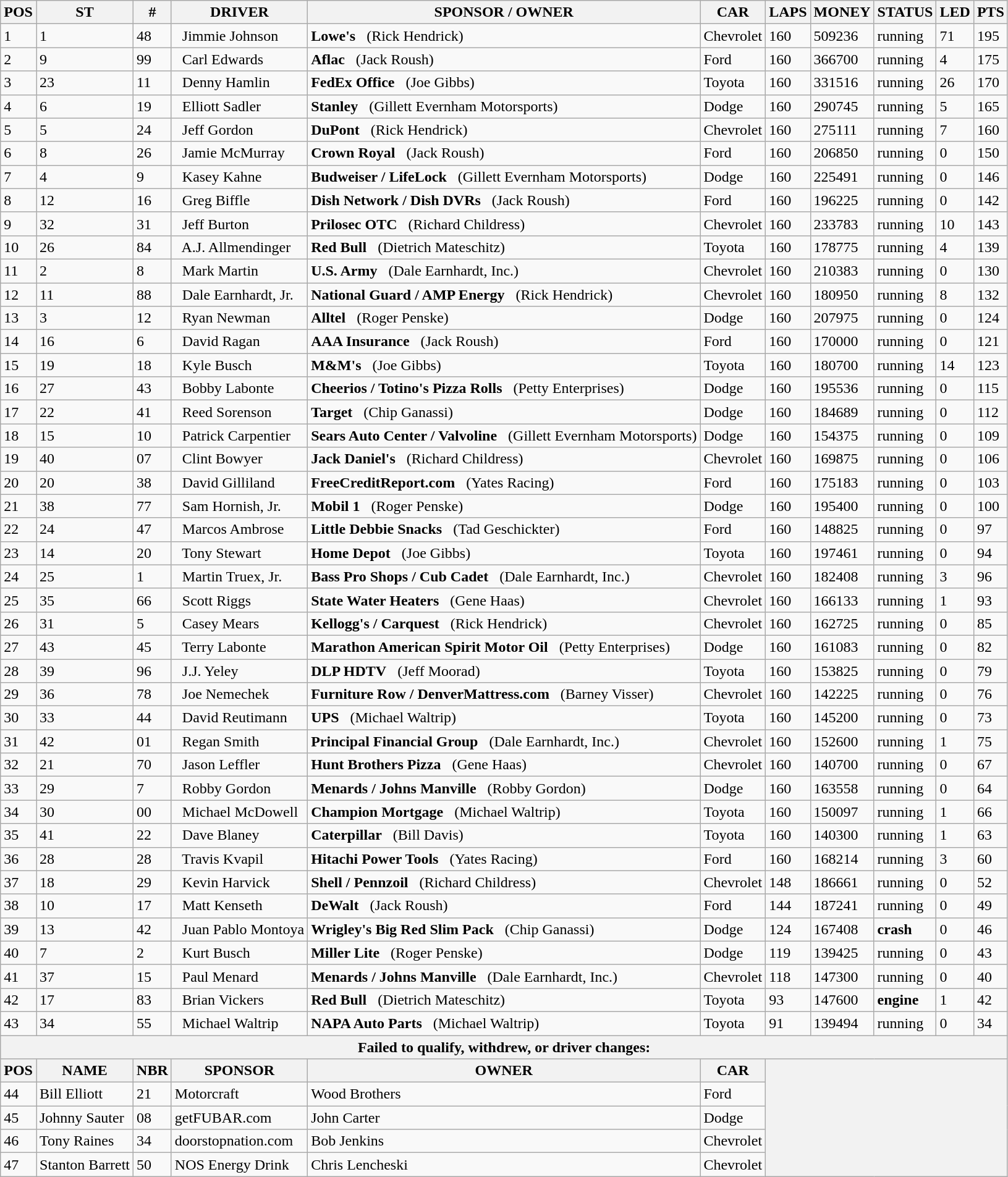<table class="wikitable" format="font-size:90%;">
<tr>
<th>POS</th>
<th>ST</th>
<th>#</th>
<th>DRIVER</th>
<th>SPONSOR / OWNER</th>
<th>CAR</th>
<th>LAPS</th>
<th>MONEY</th>
<th>STATUS</th>
<th>LED</th>
<th>PTS</th>
</tr>
<tr>
<td>1</td>
<td>1</td>
<td>48</td>
<td>  Jimmie Johnson</td>
<td><strong>Lowe's</strong>   (Rick Hendrick)</td>
<td>Chevrolet</td>
<td>160</td>
<td>509236</td>
<td>running</td>
<td>71</td>
<td>195</td>
</tr>
<tr>
<td>2</td>
<td>9</td>
<td>99</td>
<td>  Carl Edwards</td>
<td><strong>Aflac</strong>   (Jack Roush)</td>
<td>Ford</td>
<td>160</td>
<td>366700</td>
<td>running</td>
<td>4</td>
<td>175</td>
</tr>
<tr>
<td>3</td>
<td>23</td>
<td>11</td>
<td>  Denny Hamlin</td>
<td><strong>FedEx Office</strong>   (Joe Gibbs)</td>
<td>Toyota</td>
<td>160</td>
<td>331516</td>
<td>running</td>
<td>26</td>
<td>170</td>
</tr>
<tr>
<td>4</td>
<td>6</td>
<td>19</td>
<td>  Elliott Sadler</td>
<td><strong>Stanley</strong>   (Gillett Evernham Motorsports)</td>
<td>Dodge</td>
<td>160</td>
<td>290745</td>
<td>running</td>
<td>5</td>
<td>165</td>
</tr>
<tr>
<td>5</td>
<td>5</td>
<td>24</td>
<td>  Jeff Gordon</td>
<td><strong>DuPont</strong>   (Rick Hendrick)</td>
<td>Chevrolet</td>
<td>160</td>
<td>275111</td>
<td>running</td>
<td>7</td>
<td>160</td>
</tr>
<tr>
<td>6</td>
<td>8</td>
<td>26</td>
<td>  Jamie McMurray</td>
<td><strong>Crown Royal</strong>   (Jack Roush)</td>
<td>Ford</td>
<td>160</td>
<td>206850</td>
<td>running</td>
<td>0</td>
<td>150</td>
</tr>
<tr>
<td>7</td>
<td>4</td>
<td>9</td>
<td>  Kasey Kahne</td>
<td><strong>Budweiser / LifeLock</strong>   (Gillett Evernham Motorsports)</td>
<td>Dodge</td>
<td>160</td>
<td>225491</td>
<td>running</td>
<td>0</td>
<td>146</td>
</tr>
<tr>
<td>8</td>
<td>12</td>
<td>16</td>
<td>  Greg Biffle</td>
<td><strong>Dish Network / Dish DVRs</strong>   (Jack Roush)</td>
<td>Ford</td>
<td>160</td>
<td>196225</td>
<td>running</td>
<td>0</td>
<td>142</td>
</tr>
<tr>
<td>9</td>
<td>32</td>
<td>31</td>
<td>  Jeff Burton</td>
<td><strong>Prilosec OTC</strong>   (Richard Childress)</td>
<td>Chevrolet</td>
<td>160</td>
<td>233783</td>
<td>running</td>
<td>10</td>
<td>143</td>
</tr>
<tr>
<td>10</td>
<td>26</td>
<td>84</td>
<td>  A.J. Allmendinger</td>
<td><strong>Red Bull</strong>   (Dietrich Mateschitz)</td>
<td>Toyota</td>
<td>160</td>
<td>178775</td>
<td>running</td>
<td>4</td>
<td>139</td>
</tr>
<tr>
<td>11</td>
<td>2</td>
<td>8</td>
<td>  Mark Martin</td>
<td><strong>U.S. Army</strong>   (Dale Earnhardt, Inc.)</td>
<td>Chevrolet</td>
<td>160</td>
<td>210383</td>
<td>running</td>
<td>0</td>
<td>130</td>
</tr>
<tr>
<td>12</td>
<td>11</td>
<td>88</td>
<td>  Dale Earnhardt, Jr.</td>
<td><strong>National Guard / AMP Energy</strong>   (Rick Hendrick)</td>
<td>Chevrolet</td>
<td>160</td>
<td>180950</td>
<td>running</td>
<td>8</td>
<td>132</td>
</tr>
<tr>
<td>13</td>
<td>3</td>
<td>12</td>
<td>  Ryan Newman</td>
<td><strong>Alltel</strong>   (Roger Penske)</td>
<td>Dodge</td>
<td>160</td>
<td>207975</td>
<td>running</td>
<td>0</td>
<td>124</td>
</tr>
<tr>
<td>14</td>
<td>16</td>
<td>6</td>
<td>  David Ragan</td>
<td><strong>AAA Insurance</strong>   (Jack Roush)</td>
<td>Ford</td>
<td>160</td>
<td>170000</td>
<td>running</td>
<td>0</td>
<td>121</td>
</tr>
<tr>
<td>15</td>
<td>19</td>
<td>18</td>
<td>  Kyle Busch</td>
<td><strong>M&M's</strong>   (Joe Gibbs)</td>
<td>Toyota</td>
<td>160</td>
<td>180700</td>
<td>running</td>
<td>14</td>
<td>123</td>
</tr>
<tr>
<td>16</td>
<td>27</td>
<td>43</td>
<td>  Bobby Labonte</td>
<td><strong>Cheerios / Totino's Pizza Rolls</strong>   (Petty Enterprises)</td>
<td>Dodge</td>
<td>160</td>
<td>195536</td>
<td>running</td>
<td>0</td>
<td>115</td>
</tr>
<tr>
<td>17</td>
<td>22</td>
<td>41</td>
<td>  Reed Sorenson</td>
<td><strong>Target</strong>   (Chip Ganassi)</td>
<td>Dodge</td>
<td>160</td>
<td>184689</td>
<td>running</td>
<td>0</td>
<td>112</td>
</tr>
<tr>
<td>18</td>
<td>15</td>
<td>10</td>
<td>  Patrick Carpentier</td>
<td><strong>Sears Auto Center / Valvoline</strong>   (Gillett Evernham Motorsports)</td>
<td>Dodge</td>
<td>160</td>
<td>154375</td>
<td>running</td>
<td>0</td>
<td>109</td>
</tr>
<tr>
<td>19</td>
<td>40</td>
<td>07</td>
<td>  Clint Bowyer</td>
<td><strong>Jack Daniel's</strong>   (Richard Childress)</td>
<td>Chevrolet</td>
<td>160</td>
<td>169875</td>
<td>running</td>
<td>0</td>
<td>106</td>
</tr>
<tr>
<td>20</td>
<td>20</td>
<td>38</td>
<td>  David Gilliland</td>
<td><strong>FreeCreditReport.com</strong>   (Yates Racing)</td>
<td>Ford</td>
<td>160</td>
<td>175183</td>
<td>running</td>
<td>0</td>
<td>103</td>
</tr>
<tr>
<td>21</td>
<td>38</td>
<td>77</td>
<td>  Sam Hornish, Jr.</td>
<td><strong>Mobil 1</strong>   (Roger Penske)</td>
<td>Dodge</td>
<td>160</td>
<td>195400</td>
<td>running</td>
<td>0</td>
<td>100</td>
</tr>
<tr>
<td>22</td>
<td>24</td>
<td>47</td>
<td>  Marcos Ambrose</td>
<td><strong>Little Debbie Snacks</strong>   (Tad Geschickter)</td>
<td>Ford</td>
<td>160</td>
<td>148825</td>
<td>running</td>
<td>0</td>
<td>97</td>
</tr>
<tr>
<td>23</td>
<td>14</td>
<td>20</td>
<td>  Tony Stewart</td>
<td><strong>Home Depot</strong>   (Joe Gibbs)</td>
<td>Toyota</td>
<td>160</td>
<td>197461</td>
<td>running</td>
<td>0</td>
<td>94</td>
</tr>
<tr>
<td>24</td>
<td>25</td>
<td>1</td>
<td>  Martin Truex, Jr.</td>
<td><strong>Bass Pro Shops / Cub Cadet</strong>   (Dale Earnhardt, Inc.)</td>
<td>Chevrolet</td>
<td>160</td>
<td>182408</td>
<td>running</td>
<td>3</td>
<td>96</td>
</tr>
<tr>
<td>25</td>
<td>35</td>
<td>66</td>
<td>  Scott Riggs</td>
<td><strong>State Water Heaters</strong>   (Gene Haas)</td>
<td>Chevrolet</td>
<td>160</td>
<td>166133</td>
<td>running</td>
<td>1</td>
<td>93</td>
</tr>
<tr>
<td>26</td>
<td>31</td>
<td>5</td>
<td>  Casey Mears</td>
<td><strong>Kellogg's / Carquest</strong>   (Rick Hendrick)</td>
<td>Chevrolet</td>
<td>160</td>
<td>162725</td>
<td>running</td>
<td>0</td>
<td>85</td>
</tr>
<tr>
<td>27</td>
<td>43</td>
<td>45</td>
<td>  Terry Labonte</td>
<td><strong>Marathon American Spirit Motor Oil</strong>   (Petty Enterprises)</td>
<td>Dodge</td>
<td>160</td>
<td>161083</td>
<td>running</td>
<td>0</td>
<td>82</td>
</tr>
<tr>
<td>28</td>
<td>39</td>
<td>96</td>
<td>  J.J. Yeley</td>
<td><strong>DLP HDTV</strong>   (Jeff Moorad)</td>
<td>Toyota</td>
<td>160</td>
<td>153825</td>
<td>running</td>
<td>0</td>
<td>79</td>
</tr>
<tr>
<td>29</td>
<td>36</td>
<td>78</td>
<td>  Joe Nemechek</td>
<td><strong>Furniture Row / DenverMattress.com</strong>   (Barney Visser)</td>
<td>Chevrolet</td>
<td>160</td>
<td>142225</td>
<td>running</td>
<td>0</td>
<td>76</td>
</tr>
<tr>
<td>30</td>
<td>33</td>
<td>44</td>
<td>  David Reutimann</td>
<td><strong>UPS</strong>   (Michael Waltrip)</td>
<td>Toyota</td>
<td>160</td>
<td>145200</td>
<td>running</td>
<td>0</td>
<td>73</td>
</tr>
<tr>
<td>31</td>
<td>42</td>
<td>01</td>
<td>  Regan Smith</td>
<td><strong>Principal Financial Group</strong>   (Dale Earnhardt, Inc.)</td>
<td>Chevrolet</td>
<td>160</td>
<td>152600</td>
<td>running</td>
<td>1</td>
<td>75</td>
</tr>
<tr>
<td>32</td>
<td>21</td>
<td>70</td>
<td>  Jason Leffler</td>
<td><strong>Hunt Brothers Pizza</strong>   (Gene Haas)</td>
<td>Chevrolet</td>
<td>160</td>
<td>140700</td>
<td>running</td>
<td>0</td>
<td>67</td>
</tr>
<tr>
<td>33</td>
<td>29</td>
<td>7</td>
<td>  Robby Gordon</td>
<td><strong>Menards / Johns Manville</strong>   (Robby Gordon)</td>
<td>Dodge</td>
<td>160</td>
<td>163558</td>
<td>running</td>
<td>0</td>
<td>64</td>
</tr>
<tr>
<td>34</td>
<td>30</td>
<td>00</td>
<td>  Michael McDowell</td>
<td><strong>Champion Mortgage</strong>   (Michael Waltrip)</td>
<td>Toyota</td>
<td>160</td>
<td>150097</td>
<td>running</td>
<td>1</td>
<td>66</td>
</tr>
<tr>
<td>35</td>
<td>41</td>
<td>22</td>
<td>  Dave Blaney</td>
<td><strong>Caterpillar</strong>   (Bill Davis)</td>
<td>Toyota</td>
<td>160</td>
<td>140300</td>
<td>running</td>
<td>1</td>
<td>63</td>
</tr>
<tr>
<td>36</td>
<td>28</td>
<td>28</td>
<td>  Travis Kvapil</td>
<td><strong>Hitachi Power Tools</strong>   (Yates Racing)</td>
<td>Ford</td>
<td>160</td>
<td>168214</td>
<td>running</td>
<td>3</td>
<td>60</td>
</tr>
<tr>
<td>37</td>
<td>18</td>
<td>29</td>
<td>  Kevin Harvick</td>
<td><strong>Shell / Pennzoil</strong>   (Richard Childress)</td>
<td>Chevrolet</td>
<td>148</td>
<td>186661</td>
<td>running</td>
<td>0</td>
<td>52</td>
</tr>
<tr>
<td>38</td>
<td>10</td>
<td>17</td>
<td>  Matt Kenseth</td>
<td><strong>DeWalt</strong>   (Jack Roush)</td>
<td>Ford</td>
<td>144</td>
<td>187241</td>
<td>running</td>
<td>0</td>
<td>49</td>
</tr>
<tr>
<td>39</td>
<td>13</td>
<td>42</td>
<td>  Juan Pablo Montoya</td>
<td><strong>Wrigley's Big Red Slim Pack</strong>   (Chip Ganassi)</td>
<td>Dodge</td>
<td>124</td>
<td>167408</td>
<td><strong>crash</strong></td>
<td>0</td>
<td>46</td>
</tr>
<tr>
<td>40</td>
<td>7</td>
<td>2</td>
<td>  Kurt Busch</td>
<td><strong>Miller Lite</strong>   (Roger Penske)</td>
<td>Dodge</td>
<td>119</td>
<td>139425</td>
<td>running</td>
<td>0</td>
<td>43</td>
</tr>
<tr>
<td>41</td>
<td>37</td>
<td>15</td>
<td>  Paul Menard</td>
<td><strong>Menards / Johns Manville</strong>   (Dale Earnhardt, Inc.)</td>
<td>Chevrolet</td>
<td>118</td>
<td>147300</td>
<td>running</td>
<td>0</td>
<td>40</td>
</tr>
<tr>
<td>42</td>
<td>17</td>
<td>83</td>
<td>  Brian Vickers</td>
<td><strong>Red Bull</strong>   (Dietrich Mateschitz)</td>
<td>Toyota</td>
<td>93</td>
<td>147600</td>
<td><strong>engine</strong></td>
<td>1</td>
<td>42</td>
</tr>
<tr>
<td>43</td>
<td>34</td>
<td>55</td>
<td>  Michael Waltrip</td>
<td><strong>NAPA Auto Parts</strong>   (Michael Waltrip)</td>
<td>Toyota</td>
<td>91</td>
<td>139494</td>
<td>running</td>
<td>0</td>
<td>34</td>
</tr>
<tr>
<th colspan="11">Failed to qualify, withdrew, or driver changes:</th>
</tr>
<tr>
<th>POS</th>
<th>NAME</th>
<th>NBR</th>
<th>SPONSOR</th>
<th>OWNER</th>
<th>CAR</th>
<th colspan="5" rowspan="5"></th>
</tr>
<tr>
<td>44</td>
<td>Bill Elliott</td>
<td>21</td>
<td>Motorcraft</td>
<td>Wood Brothers</td>
<td>Ford</td>
</tr>
<tr>
<td>45</td>
<td>Johnny Sauter</td>
<td>08</td>
<td>getFUBAR.com</td>
<td>John Carter</td>
<td>Dodge</td>
</tr>
<tr>
<td>46</td>
<td>Tony Raines</td>
<td>34</td>
<td>doorstopnation.com</td>
<td>Bob Jenkins</td>
<td>Chevrolet</td>
</tr>
<tr>
<td>47</td>
<td>Stanton Barrett</td>
<td>50</td>
<td>NOS Energy Drink</td>
<td>Chris Lencheski</td>
<td>Chevrolet</td>
</tr>
</table>
